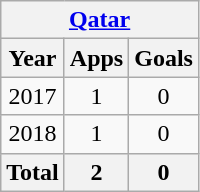<table class="wikitable" style="text-align:center">
<tr>
<th colspan=3><a href='#'>Qatar</a></th>
</tr>
<tr>
<th>Year</th>
<th>Apps</th>
<th>Goals</th>
</tr>
<tr>
<td>2017</td>
<td>1</td>
<td>0</td>
</tr>
<tr>
<td>2018</td>
<td>1</td>
<td>0</td>
</tr>
<tr>
<th>Total</th>
<th>2</th>
<th>0</th>
</tr>
</table>
